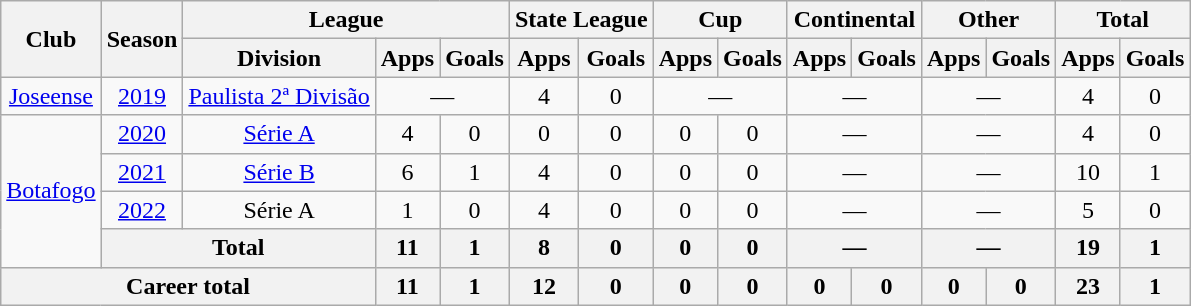<table class="wikitable" style="text-align: center">
<tr>
<th rowspan="2">Club</th>
<th rowspan="2">Season</th>
<th colspan="3">League</th>
<th colspan="2">State League</th>
<th colspan="2">Cup</th>
<th colspan="2">Continental</th>
<th colspan="2">Other</th>
<th colspan="2">Total</th>
</tr>
<tr>
<th>Division</th>
<th>Apps</th>
<th>Goals</th>
<th>Apps</th>
<th>Goals</th>
<th>Apps</th>
<th>Goals</th>
<th>Apps</th>
<th>Goals</th>
<th>Apps</th>
<th>Goals</th>
<th>Apps</th>
<th>Goals</th>
</tr>
<tr>
<td><a href='#'>Joseense</a></td>
<td><a href='#'>2019</a></td>
<td><a href='#'>Paulista 2ª Divisão</a></td>
<td colspan="2">—</td>
<td>4</td>
<td>0</td>
<td colspan="2">—</td>
<td colspan="2">—</td>
<td colspan="2">—</td>
<td>4</td>
<td>0</td>
</tr>
<tr>
<td rowspan="4"><a href='#'>Botafogo</a></td>
<td><a href='#'>2020</a></td>
<td><a href='#'>Série A</a></td>
<td>4</td>
<td>0</td>
<td>0</td>
<td>0</td>
<td>0</td>
<td>0</td>
<td colspan="2">—</td>
<td colspan="2">—</td>
<td>4</td>
<td>0</td>
</tr>
<tr>
<td><a href='#'>2021</a></td>
<td><a href='#'>Série B</a></td>
<td>6</td>
<td>1</td>
<td>4</td>
<td>0</td>
<td>0</td>
<td>0</td>
<td colspan="2">—</td>
<td colspan="2">—</td>
<td>10</td>
<td>1</td>
</tr>
<tr>
<td><a href='#'>2022</a></td>
<td>Série A</td>
<td>1</td>
<td>0</td>
<td>4</td>
<td>0</td>
<td>0</td>
<td>0</td>
<td colspan="2">—</td>
<td colspan="2">—</td>
<td>5</td>
<td>0</td>
</tr>
<tr>
<th colspan="2">Total</th>
<th>11</th>
<th>1</th>
<th>8</th>
<th>0</th>
<th>0</th>
<th>0</th>
<th colspan="2">—</th>
<th colspan="2">—</th>
<th>19</th>
<th>1</th>
</tr>
<tr>
<th colspan="3"><strong>Career total</strong></th>
<th>11</th>
<th>1</th>
<th>12</th>
<th>0</th>
<th>0</th>
<th>0</th>
<th>0</th>
<th>0</th>
<th>0</th>
<th>0</th>
<th>23</th>
<th>1</th>
</tr>
</table>
